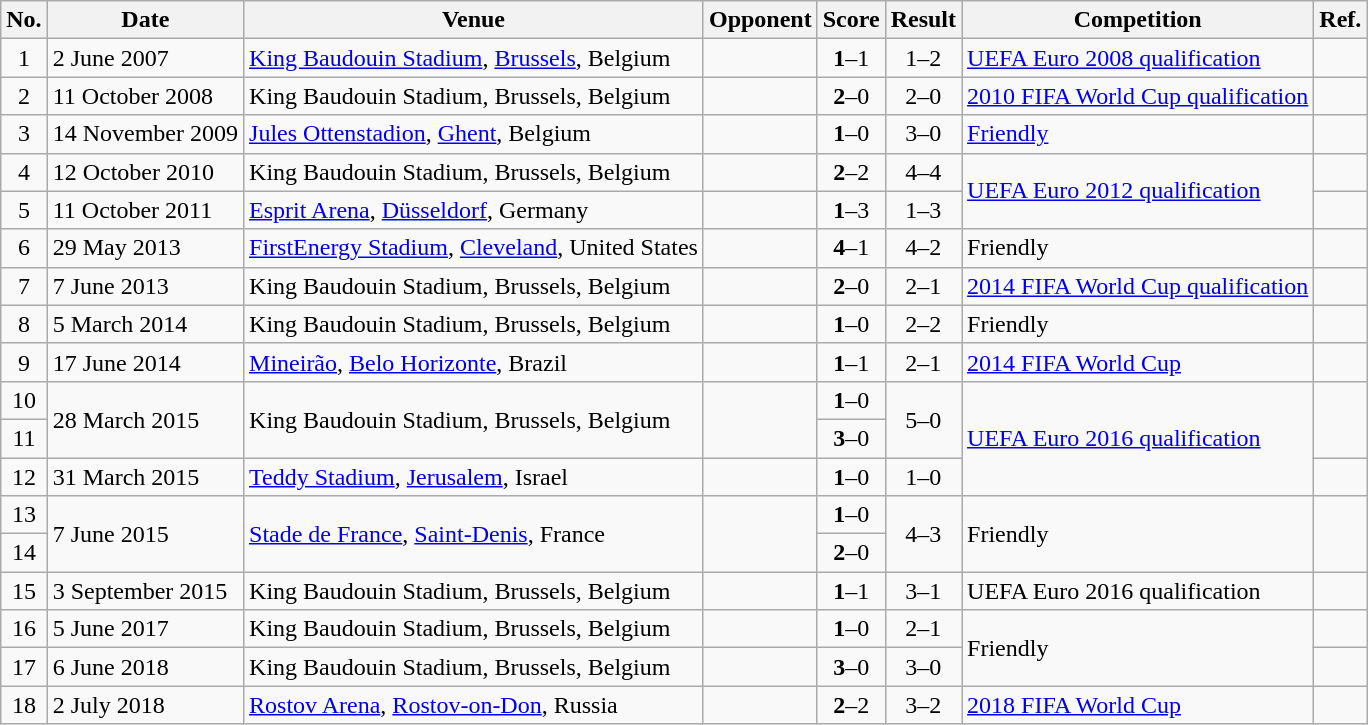<table class="wikitable">
<tr>
<th>No.</th>
<th>Date</th>
<th>Venue</th>
<th>Opponent</th>
<th>Score</th>
<th>Result</th>
<th>Competition</th>
<th>Ref.</th>
</tr>
<tr>
<td align=center>1</td>
<td>2 June 2007</td>
<td><a href='#'>King Baudouin Stadium</a>, <a href='#'>Brussels</a>, Belgium</td>
<td></td>
<td align=center><strong>1</strong>–1</td>
<td align=center>1–2</td>
<td><a href='#'>UEFA Euro 2008 qualification</a></td>
<td></td>
</tr>
<tr>
<td align=center>2</td>
<td>11 October 2008</td>
<td>King Baudouin Stadium, Brussels, Belgium</td>
<td></td>
<td align=center><strong>2</strong>–0</td>
<td align=center>2–0</td>
<td><a href='#'>2010 FIFA World Cup qualification</a></td>
<td></td>
</tr>
<tr>
<td align=center>3</td>
<td>14 November 2009</td>
<td><a href='#'>Jules Ottenstadion</a>, <a href='#'>Ghent</a>, Belgium</td>
<td></td>
<td align=center><strong>1</strong>–0</td>
<td align=center>3–0</td>
<td><a href='#'>Friendly</a></td>
<td></td>
</tr>
<tr>
<td align=center>4</td>
<td>12 October 2010</td>
<td>King Baudouin Stadium, Brussels, Belgium</td>
<td></td>
<td align=center><strong>2</strong>–2</td>
<td align=center>4–4</td>
<td rowspan=2><a href='#'>UEFA Euro 2012 qualification</a></td>
<td></td>
</tr>
<tr>
<td align=center>5</td>
<td>11 October 2011</td>
<td><a href='#'>Esprit Arena</a>, <a href='#'>Düsseldorf</a>, Germany</td>
<td></td>
<td align=center><strong>1</strong>–3</td>
<td align=center>1–3</td>
<td></td>
</tr>
<tr>
<td align=center>6</td>
<td>29 May 2013</td>
<td><a href='#'>FirstEnergy Stadium</a>, <a href='#'>Cleveland</a>, United States</td>
<td></td>
<td align=center><strong>4</strong>–1</td>
<td align=center>4–2</td>
<td>Friendly</td>
<td></td>
</tr>
<tr>
<td align=center>7</td>
<td>7 June 2013</td>
<td>King Baudouin Stadium, Brussels, Belgium</td>
<td></td>
<td align=center><strong>2</strong>–0</td>
<td align=center>2–1</td>
<td><a href='#'>2014 FIFA World Cup qualification</a></td>
<td></td>
</tr>
<tr>
<td align=center>8</td>
<td>5 March 2014</td>
<td>King Baudouin Stadium, Brussels, Belgium</td>
<td></td>
<td align=center><strong>1</strong>–0</td>
<td align=center>2–2</td>
<td>Friendly</td>
<td></td>
</tr>
<tr>
<td align=center>9</td>
<td>17 June 2014</td>
<td><a href='#'>Mineirão</a>, <a href='#'>Belo Horizonte</a>, Brazil</td>
<td></td>
<td align=center><strong>1</strong>–1</td>
<td align=center>2–1</td>
<td><a href='#'>2014 FIFA World Cup</a></td>
<td></td>
</tr>
<tr>
<td align=center>10</td>
<td rowspan="2">28 March 2015</td>
<td rowspan="2">King Baudouin Stadium, Brussels, Belgium</td>
<td rowspan="2"></td>
<td align=center><strong>1</strong>–0</td>
<td rowspan="2" align=center>5–0</td>
<td rowspan="3"><a href='#'>UEFA Euro 2016 qualification</a></td>
<td rowspan="2"></td>
</tr>
<tr>
<td align=center>11</td>
<td align=center><strong>3</strong>–0</td>
</tr>
<tr>
<td align=center>12</td>
<td>31 March 2015</td>
<td><a href='#'>Teddy Stadium</a>, <a href='#'>Jerusalem</a>, Israel</td>
<td></td>
<td align=center><strong>1</strong>–0</td>
<td align=center>1–0</td>
<td></td>
</tr>
<tr>
<td align=center>13</td>
<td rowspan="2">7 June 2015</td>
<td rowspan="2"><a href='#'>Stade de France</a>, <a href='#'>Saint-Denis</a>, France</td>
<td rowspan="2"></td>
<td align=center><strong>1</strong>–0</td>
<td rowspan="2" align=center>4–3</td>
<td rowspan="2">Friendly</td>
<td rowspan="2"></td>
</tr>
<tr>
<td align=center>14</td>
<td align=center><strong>2</strong>–0</td>
</tr>
<tr>
<td align=center>15</td>
<td>3 September 2015</td>
<td>King Baudouin Stadium, Brussels, Belgium</td>
<td></td>
<td align=center><strong>1</strong>–1</td>
<td align=center>3–1</td>
<td>UEFA Euro 2016 qualification</td>
<td></td>
</tr>
<tr>
<td align=center>16</td>
<td>5 June 2017</td>
<td>King Baudouin Stadium, Brussels, Belgium</td>
<td></td>
<td align=center><strong>1</strong>–0</td>
<td align=center>2–1</td>
<td rowspan=2>Friendly</td>
<td></td>
</tr>
<tr>
<td align=center>17</td>
<td>6 June 2018</td>
<td>King Baudouin Stadium, Brussels, Belgium</td>
<td></td>
<td align=center><strong>3</strong>–0</td>
<td align=center>3–0</td>
<td></td>
</tr>
<tr>
<td align=center>18</td>
<td>2 July 2018</td>
<td><a href='#'>Rostov Arena</a>, <a href='#'>Rostov-on-Don</a>, Russia</td>
<td></td>
<td align=center><strong>2</strong>–2</td>
<td align=center>3–2</td>
<td><a href='#'>2018 FIFA World Cup</a></td>
<td></td>
</tr>
</table>
